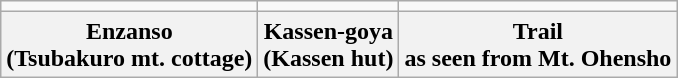<table class="wikitable">
<tr>
<td></td>
<td></td>
<td></td>
</tr>
<tr>
<th>Enzanso<br>(Tsubakuro mt. cottage)</th>
<th>Kassen-goya<br>(Kassen hut)</th>
<th>Trail<br>as seen from Mt. Ohensho</th>
</tr>
</table>
